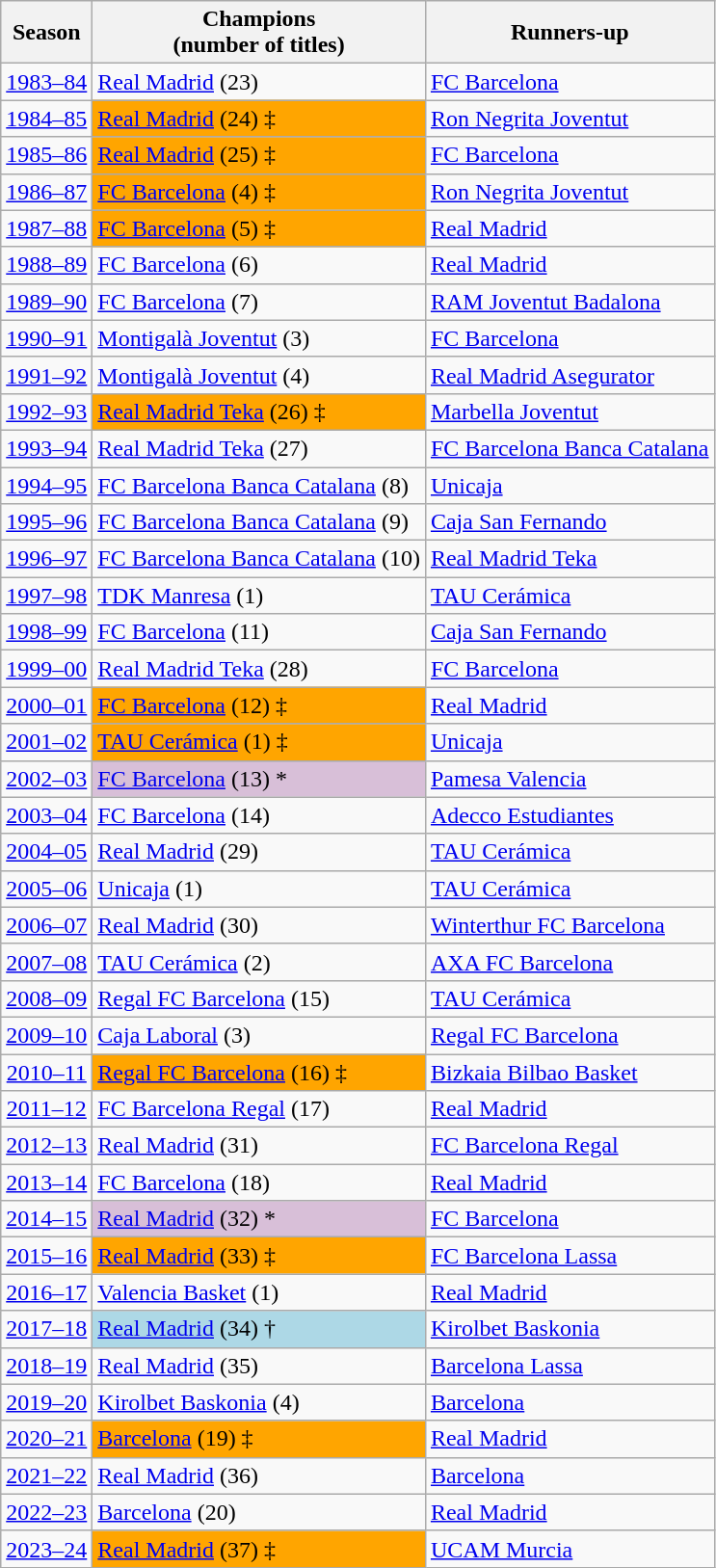<table class="wikitable sortable">
<tr>
<th scope="col">Season</th>
<th scope="col">Champions<br>(number of titles)</th>
<th scope="col">Runners-up</th>
</tr>
<tr>
<td style="text-align:center;"><a href='#'>1983–84</a></td>
<td><a href='#'>Real Madrid</a> (23)</td>
<td><a href='#'>FC Barcelona</a></td>
</tr>
<tr>
<td style="text-align:center;"><a href='#'>1984–85</a></td>
<td style="background-color:#FFA500"><a href='#'>Real Madrid</a> (24) ‡</td>
<td><a href='#'>Ron Negrita Joventut</a></td>
</tr>
<tr>
<td style="text-align:center;"><a href='#'>1985–86</a></td>
<td style="background-color:#FFA500"><a href='#'>Real Madrid</a> (25) ‡</td>
<td><a href='#'>FC Barcelona</a></td>
</tr>
<tr>
<td style="text-align:center;"><a href='#'>1986–87</a></td>
<td style="background-color:#FFA500"><a href='#'>FC Barcelona</a> (4) ‡</td>
<td><a href='#'>Ron Negrita Joventut</a></td>
</tr>
<tr>
<td style="text-align:center;"><a href='#'>1987–88</a></td>
<td style="background-color:#FFA500"><a href='#'>FC Barcelona</a> (5) ‡</td>
<td><a href='#'>Real Madrid</a></td>
</tr>
<tr>
<td style="text-align:center;"><a href='#'>1988–89</a></td>
<td><a href='#'>FC Barcelona</a> (6)</td>
<td><a href='#'>Real Madrid</a></td>
</tr>
<tr>
<td style="text-align:center;"><a href='#'>1989–90</a></td>
<td><a href='#'>FC Barcelona</a> (7)</td>
<td><a href='#'>RAM Joventut Badalona</a></td>
</tr>
<tr>
<td style="text-align:center;"><a href='#'>1990–91</a></td>
<td><a href='#'>Montigalà Joventut</a> (3)</td>
<td><a href='#'>FC Barcelona</a></td>
</tr>
<tr>
<td style="text-align:center;"><a href='#'>1991–92</a></td>
<td><a href='#'>Montigalà Joventut</a> (4)</td>
<td><a href='#'>Real Madrid Asegurator</a></td>
</tr>
<tr>
<td style="text-align:center;"><a href='#'>1992–93</a></td>
<td style="background-color:#FFA500"><a href='#'>Real Madrid Teka</a> (26) ‡</td>
<td><a href='#'>Marbella Joventut</a></td>
</tr>
<tr>
<td style="text-align:center;"><a href='#'>1993–94</a></td>
<td><a href='#'>Real Madrid Teka</a> (27)</td>
<td><a href='#'>FC Barcelona Banca Catalana</a></td>
</tr>
<tr>
<td style="text-align:center;"><a href='#'>1994–95</a></td>
<td><a href='#'>FC Barcelona Banca Catalana</a> (8)</td>
<td><a href='#'>Unicaja</a></td>
</tr>
<tr>
<td style="text-align:center;"><a href='#'>1995–96</a></td>
<td><a href='#'>FC Barcelona Banca Catalana</a> (9)</td>
<td><a href='#'>Caja San Fernando</a></td>
</tr>
<tr>
<td style="text-align:center;"><a href='#'>1996–97</a></td>
<td><a href='#'>FC Barcelona Banca Catalana</a> (10)</td>
<td><a href='#'>Real Madrid Teka</a></td>
</tr>
<tr>
<td style="text-align:center;"><a href='#'>1997–98</a></td>
<td><a href='#'>TDK Manresa</a> (1)</td>
<td><a href='#'>TAU Cerámica</a></td>
</tr>
<tr>
<td style="text-align:center;"><a href='#'>1998–99</a></td>
<td><a href='#'>FC Barcelona</a> (11)</td>
<td><a href='#'>Caja San Fernando</a></td>
</tr>
<tr>
<td style="text-align:center;"><a href='#'>1999–00</a></td>
<td><a href='#'>Real Madrid Teka</a> (28)</td>
<td><a href='#'>FC Barcelona</a></td>
</tr>
<tr>
<td style="text-align:center;"><a href='#'>2000–01</a></td>
<td style="background-color:#FFA500"><a href='#'>FC Barcelona</a> (12) ‡</td>
<td><a href='#'>Real Madrid</a></td>
</tr>
<tr>
<td style="text-align:center;"><a href='#'>2001–02</a></td>
<td style="background-color:#FFA500"><a href='#'>TAU Cerámica</a> (1) ‡</td>
<td><a href='#'>Unicaja</a></td>
</tr>
<tr>
<td style="text-align:center;"><a href='#'>2002–03</a></td>
<td style="background-color:#D8BFD8"><a href='#'>FC Barcelona</a> (13) *</td>
<td><a href='#'>Pamesa Valencia</a></td>
</tr>
<tr>
<td style="text-align:center;"><a href='#'>2003–04</a></td>
<td><a href='#'>FC Barcelona</a> (14)</td>
<td><a href='#'>Adecco Estudiantes</a></td>
</tr>
<tr>
<td style="text-align:center;"><a href='#'>2004–05</a></td>
<td><a href='#'>Real Madrid</a> (29)</td>
<td><a href='#'>TAU Cerámica</a></td>
</tr>
<tr>
<td style="text-align:center;"><a href='#'>2005–06</a></td>
<td><a href='#'>Unicaja</a> (1)</td>
<td><a href='#'>TAU Cerámica</a></td>
</tr>
<tr>
<td style="text-align:center;"><a href='#'>2006–07</a></td>
<td><a href='#'>Real Madrid</a> (30)</td>
<td><a href='#'>Winterthur FC Barcelona</a></td>
</tr>
<tr>
<td style="text-align:center;"><a href='#'>2007–08</a></td>
<td><a href='#'>TAU Cerámica</a> (2)</td>
<td><a href='#'>AXA FC Barcelona</a></td>
</tr>
<tr>
<td style="text-align:center;"><a href='#'>2008–09</a></td>
<td><a href='#'>Regal FC Barcelona</a> (15)</td>
<td><a href='#'>TAU Cerámica</a></td>
</tr>
<tr>
<td style="text-align:center;"><a href='#'>2009–10</a></td>
<td><a href='#'>Caja Laboral</a> (3)</td>
<td><a href='#'>Regal FC Barcelona</a></td>
</tr>
<tr>
<td style="text-align:center;"><a href='#'>2010–11</a></td>
<td style="background-color:#FFA500"><a href='#'>Regal FC Barcelona</a> (16) ‡</td>
<td><a href='#'>Bizkaia Bilbao Basket</a></td>
</tr>
<tr>
<td style="text-align:center;"><a href='#'>2011–12</a></td>
<td><a href='#'>FC Barcelona Regal</a> (17)</td>
<td><a href='#'>Real Madrid</a></td>
</tr>
<tr>
<td style="text-align:center;"><a href='#'>2012–13</a></td>
<td><a href='#'>Real Madrid</a> (31)</td>
<td><a href='#'>FC Barcelona Regal</a></td>
</tr>
<tr>
<td style="text-align:center;"><a href='#'>2013–14</a></td>
<td><a href='#'>FC Barcelona</a> (18)</td>
<td><a href='#'>Real Madrid</a></td>
</tr>
<tr>
<td style="text-align:center;"><a href='#'>2014–15</a></td>
<td style="background-color:#D8BFD8"><a href='#'>Real Madrid</a> (32) *</td>
<td><a href='#'>FC Barcelona</a></td>
</tr>
<tr>
<td style="text-align:center;"><a href='#'>2015–16</a></td>
<td style="background-color:#FFA500"><a href='#'>Real Madrid</a> (33) ‡</td>
<td><a href='#'>FC Barcelona Lassa</a></td>
</tr>
<tr>
<td style="text-align:center;"><a href='#'>2016–17</a></td>
<td><a href='#'>Valencia Basket</a> (1)</td>
<td><a href='#'>Real Madrid</a></td>
</tr>
<tr>
<td style="text-align:center;"><a href='#'>2017–18</a></td>
<td style="background-color:#ADD8E6"><a href='#'>Real Madrid</a> (34) †</td>
<td><a href='#'>Kirolbet Baskonia</a></td>
</tr>
<tr>
<td style="text-align:center;"><a href='#'>2018–19</a></td>
<td><a href='#'>Real Madrid</a> (35)</td>
<td><a href='#'>Barcelona Lassa</a></td>
</tr>
<tr>
<td style="text-align:center;"><a href='#'>2019–20</a></td>
<td><a href='#'>Kirolbet Baskonia</a> (4)</td>
<td><a href='#'>Barcelona</a></td>
</tr>
<tr>
<td style="text-align:center;"><a href='#'>2020–21</a></td>
<td style="background-color:#FFA500"><a href='#'>Barcelona</a> (19) ‡</td>
<td><a href='#'>Real Madrid</a></td>
</tr>
<tr>
<td style="text-align:center;"><a href='#'>2021–22</a></td>
<td><a href='#'>Real Madrid</a> (36)</td>
<td><a href='#'>Barcelona</a></td>
</tr>
<tr>
<td style="text-align:center;"><a href='#'>2022–23</a></td>
<td><a href='#'>Barcelona</a> (20)</td>
<td><a href='#'>Real Madrid</a></td>
</tr>
<tr>
<td style="text-align:center;"><a href='#'>2023–24</a></td>
<td style="background-color:#FFA500"><a href='#'>Real Madrid</a> (37) ‡</td>
<td><a href='#'>UCAM Murcia</a></td>
</tr>
</table>
